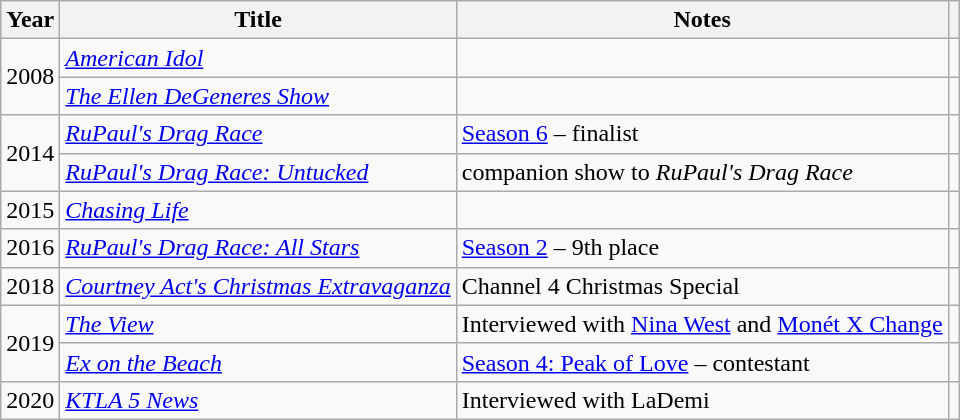<table class="wikitable plainrowheaders" style="text-align:left;">
<tr>
<th>Year</th>
<th>Title</th>
<th>Notes</th>
<th></th>
</tr>
<tr>
<td rowspan="2">2008</td>
<td><em><a href='#'>American Idol</a></em></td>
<td></td>
<td></td>
</tr>
<tr>
<td><em><a href='#'>The Ellen DeGeneres Show</a></em></td>
<td></td>
<td></td>
</tr>
<tr>
<td rowspan="2">2014</td>
<td><em><a href='#'>RuPaul's Drag Race</a></em></td>
<td><a href='#'>Season 6</a> – finalist</td>
<td></td>
</tr>
<tr>
<td><em><a href='#'>RuPaul's Drag Race: Untucked</a></em></td>
<td>companion show to <em>RuPaul's Drag Race</em></td>
<td></td>
</tr>
<tr>
<td>2015</td>
<td><em><a href='#'>Chasing Life</a></em></td>
<td></td>
<td></td>
</tr>
<tr>
<td>2016</td>
<td><em><a href='#'>RuPaul's Drag Race: All Stars</a></em></td>
<td><a href='#'>Season 2</a> – 9th place</td>
<td></td>
</tr>
<tr>
<td>2018</td>
<td><em><a href='#'>Courtney Act's Christmas Extravaganza</a></em></td>
<td>Channel 4 Christmas Special</td>
<td></td>
</tr>
<tr>
<td rowspan="2">2019</td>
<td><em><a href='#'>The View</a></em></td>
<td>Interviewed with <a href='#'>Nina West</a> and <a href='#'>Monét X Change</a></td>
<td></td>
</tr>
<tr>
<td><em><a href='#'>Ex on the Beach</a></em></td>
<td><a href='#'>Season 4: Peak of Love</a> – contestant</td>
<td></td>
</tr>
<tr>
<td>2020</td>
<td><em><a href='#'>KTLA 5 News</a></em></td>
<td>Interviewed with LaDemi</td>
<td></td>
</tr>
</table>
